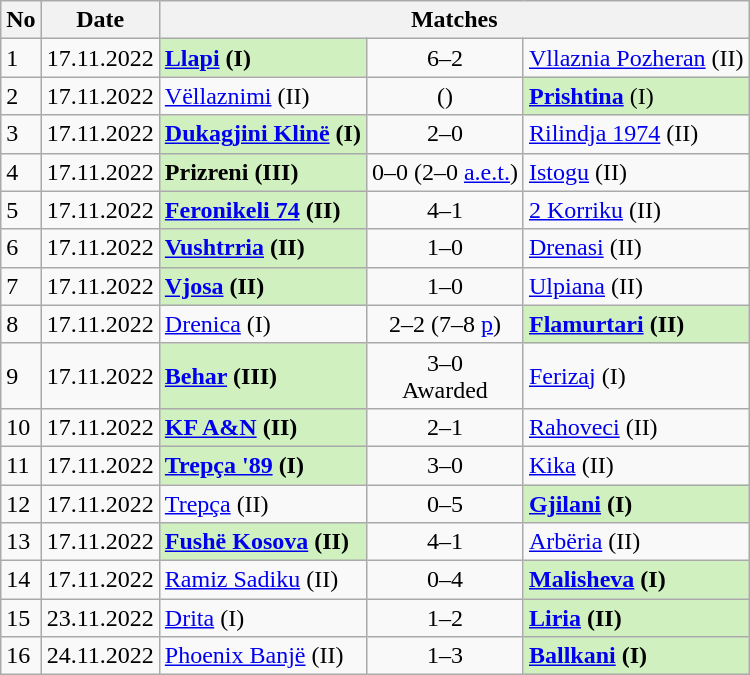<table class="wikitable">
<tr>
<th>No</th>
<th>Date</th>
<th colspan="3">Matches</th>
</tr>
<tr>
<td>1</td>
<td>17.11.2022</td>
<td style="background:#d0f0c0;"><strong><a href='#'>Llapi</a> (I)</strong></td>
<td align="center">6–2</td>
<td><a href='#'>Vllaznia Pozheran</a> (II)</td>
</tr>
<tr>
<td>2</td>
<td>17.11.2022</td>
<td><a href='#'>Vëllaznimi</a> (II)</td>
<td align="center">()</td>
<td style="background:#d0f0c0;"><strong><a href='#'>Prishtina</a></strong> (I)</td>
</tr>
<tr>
<td>3</td>
<td>17.11.2022</td>
<td style="background:#d0f0c0;"><strong><a href='#'>Dukagjini Klinë</a> (I)</strong></td>
<td align="center">2–0</td>
<td><a href='#'>Rilindja 1974</a> (II)</td>
</tr>
<tr>
<td>4</td>
<td>17.11.2022</td>
<td style="background:#d0f0c0;"><strong>Prizreni (III)</strong></td>
<td align="center">0–0 (2–0 <a href='#'>a.e.t.</a>)</td>
<td><a href='#'>Istogu</a> (II)</td>
</tr>
<tr>
<td>5</td>
<td>17.11.2022</td>
<td style="background:#d0f0c0;"><strong><a href='#'>Feronikeli 74</a> (II)</strong></td>
<td align="center">4–1</td>
<td><a href='#'>2 Korriku</a> (II)</td>
</tr>
<tr>
<td>6</td>
<td>17.11.2022</td>
<td style="background:#d0f0c0;"><strong><a href='#'>Vushtrria</a> (II)</strong></td>
<td align="center">1–0</td>
<td><a href='#'>Drenasi</a> (II)</td>
</tr>
<tr>
<td>7</td>
<td>17.11.2022</td>
<td style="background:#d0f0c0;"><strong><a href='#'>Vjosa</a> (II)</strong></td>
<td align="center">1–0</td>
<td><a href='#'>Ulpiana</a> (II)</td>
</tr>
<tr>
<td>8</td>
<td>17.11.2022</td>
<td><a href='#'>Drenica</a> (I)</td>
<td align="center">2–2 (7–8 <a href='#'>p</a>)</td>
<td style="background:#d0f0c0;"><strong><a href='#'>Flamurtari</a> (II)</strong></td>
</tr>
<tr>
<td>9</td>
<td>17.11.2022</td>
<td style="background:#d0f0c0;"><strong><a href='#'>Behar</a> (III)</strong></td>
<td align="center">3–0<br>Awarded</td>
<td><a href='#'>Ferizaj</a> (I)</td>
</tr>
<tr>
<td>10</td>
<td>17.11.2022</td>
<td style="background:#d0f0c0;"><strong><a href='#'>KF A&N</a> (II)</strong></td>
<td align="center">2–1</td>
<td><a href='#'>Rahoveci</a> (II)</td>
</tr>
<tr>
<td>11</td>
<td>17.11.2022</td>
<td style="background:#d0f0c0;"><strong><a href='#'>Trepça '89</a> (I)</strong></td>
<td align="center">3–0</td>
<td><a href='#'>Kika</a> (II)</td>
</tr>
<tr>
<td>12</td>
<td>17.11.2022</td>
<td><a href='#'>Trepça</a> (II)</td>
<td align="center">0–5</td>
<td style="background:#d0f0c0;"><strong><a href='#'>Gjilani</a> (I)</strong></td>
</tr>
<tr>
<td>13</td>
<td>17.11.2022</td>
<td style="background:#d0f0c0;"><strong><a href='#'>Fushë Kosova</a> (II)</strong></td>
<td align="center">4–1</td>
<td><a href='#'>Arbëria</a> (II)</td>
</tr>
<tr>
<td>14</td>
<td>17.11.2022</td>
<td><a href='#'>Ramiz Sadiku</a> (II)</td>
<td align="center">0–4</td>
<td style="background:#d0f0c0;"><strong><a href='#'>Malisheva</a> (I)</strong></td>
</tr>
<tr>
<td>15</td>
<td>23.11.2022</td>
<td><a href='#'>Drita</a> (I)</td>
<td align="center">1–2</td>
<td style="background:#d0f0c0;"><strong><a href='#'>Liria</a> (II)</strong></td>
</tr>
<tr>
<td>16</td>
<td>24.11.2022</td>
<td><a href='#'>Phoenix Banjë</a> (II)</td>
<td align="center">1–3</td>
<td style="background:#d0f0c0;"><strong><a href='#'>Ballkani</a> (I)</strong></td>
</tr>
</table>
